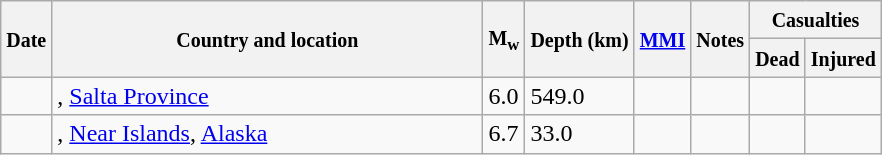<table class="wikitable sortable sort-under" style="border:1px black; margin-left:1em;">
<tr>
<th rowspan="2"><small>Date</small></th>
<th rowspan="2" style="width: 280px"><small>Country and location</small></th>
<th rowspan="2"><small>M<sub>w</sub></small></th>
<th rowspan="2"><small>Depth (km)</small></th>
<th rowspan="2"><small><a href='#'>MMI</a></small></th>
<th rowspan="2" class="unsortable"><small>Notes</small></th>
<th colspan="2"><small>Casualties</small></th>
</tr>
<tr>
<th><small>Dead</small></th>
<th><small>Injured</small></th>
</tr>
<tr>
<td></td>
<td>, <a href='#'>Salta Province</a></td>
<td>6.0</td>
<td>549.0</td>
<td></td>
<td></td>
<td></td>
<td></td>
</tr>
<tr>
<td></td>
<td>, <a href='#'>Near Islands</a>, <a href='#'>Alaska</a></td>
<td>6.7</td>
<td>33.0</td>
<td></td>
<td></td>
<td></td>
<td></td>
</tr>
</table>
